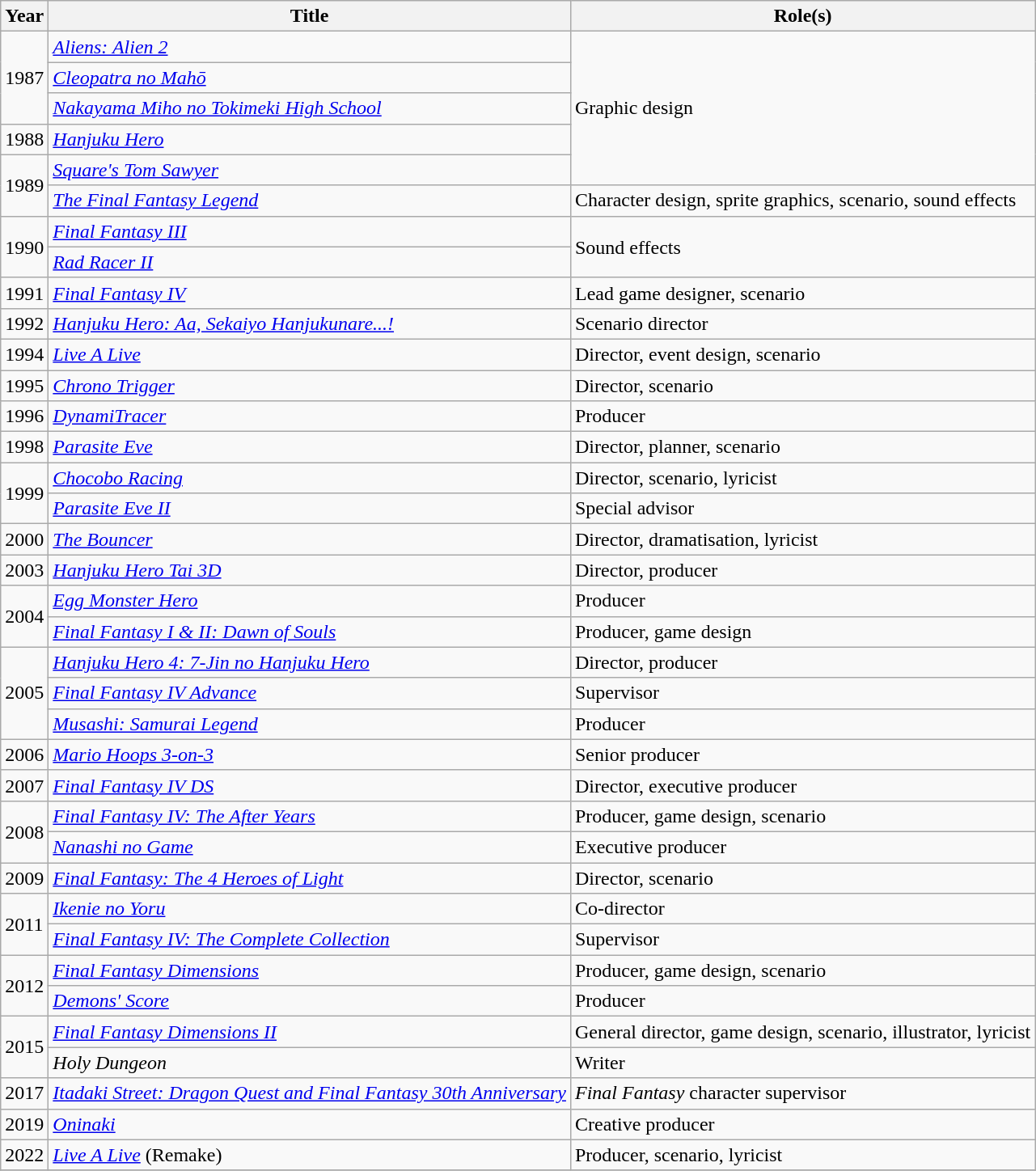<table class="wikitable sortable">
<tr>
<th scope="col">Year</th>
<th scope="col">Title</th>
<th scope="col">Role(s)</th>
</tr>
<tr>
<td rowspan="3">1987</td>
<td><em><a href='#'>Aliens: Alien 2</a></em></td>
<td rowspan="5">Graphic design</td>
</tr>
<tr>
<td><em><a href='#'>Cleopatra no Mahō</a></em></td>
</tr>
<tr>
<td><em><a href='#'>Nakayama Miho no Tokimeki High School</a></em></td>
</tr>
<tr>
<td>1988</td>
<td><em><a href='#'>Hanjuku Hero</a></em></td>
</tr>
<tr>
<td rowspan="2">1989</td>
<td><em><a href='#'>Square's Tom Sawyer</a></em></td>
</tr>
<tr>
<td><em><a href='#'>The Final Fantasy Legend</a></em></td>
<td>Character design, sprite graphics, scenario, sound effects</td>
</tr>
<tr>
<td rowspan="2">1990</td>
<td><em><a href='#'>Final Fantasy III</a></em></td>
<td rowspan="2">Sound effects</td>
</tr>
<tr>
<td><em><a href='#'>Rad Racer II</a></em></td>
</tr>
<tr>
<td>1991</td>
<td><em><a href='#'>Final Fantasy IV</a></em></td>
<td>Lead game designer, scenario</td>
</tr>
<tr>
<td>1992</td>
<td><em><a href='#'>Hanjuku Hero: Aa, Sekaiyo Hanjukunare...!</a></em></td>
<td>Scenario director</td>
</tr>
<tr>
<td>1994</td>
<td><em><a href='#'>Live A Live</a></em></td>
<td>Director, event design, scenario</td>
</tr>
<tr>
<td>1995</td>
<td><em><a href='#'>Chrono Trigger</a></em></td>
<td>Director, scenario</td>
</tr>
<tr>
<td>1996</td>
<td><em><a href='#'>DynamiTracer</a></em></td>
<td>Producer</td>
</tr>
<tr>
<td>1998</td>
<td><em><a href='#'>Parasite Eve</a></em></td>
<td>Director, planner, scenario</td>
</tr>
<tr>
<td rowspan="2">1999</td>
<td><em><a href='#'>Chocobo Racing</a></em></td>
<td>Director, scenario, lyricist</td>
</tr>
<tr>
<td><em><a href='#'>Parasite Eve II</a></em></td>
<td>Special advisor</td>
</tr>
<tr>
<td>2000</td>
<td><em><a href='#'>The Bouncer</a></em></td>
<td>Director, dramatisation, lyricist</td>
</tr>
<tr>
<td>2003</td>
<td><em><a href='#'>Hanjuku Hero Tai 3D</a></em></td>
<td>Director, producer</td>
</tr>
<tr>
<td rowspan="2">2004</td>
<td><em><a href='#'>Egg Monster Hero</a></em></td>
<td>Producer</td>
</tr>
<tr>
<td><em><a href='#'>Final Fantasy I & II: Dawn of Souls</a></em></td>
<td>Producer, game design</td>
</tr>
<tr>
<td rowspan="3">2005</td>
<td><em><a href='#'>Hanjuku Hero 4: 7-Jin no Hanjuku Hero</a></em></td>
<td>Director, producer</td>
</tr>
<tr>
<td><em><a href='#'>Final Fantasy IV Advance</a></em></td>
<td>Supervisor</td>
</tr>
<tr>
<td><em><a href='#'>Musashi: Samurai Legend</a></em></td>
<td>Producer</td>
</tr>
<tr>
<td>2006</td>
<td><em><a href='#'>Mario Hoops 3-on-3</a></em></td>
<td>Senior producer</td>
</tr>
<tr>
<td>2007</td>
<td><em><a href='#'>Final Fantasy IV DS</a></em></td>
<td>Director, executive producer</td>
</tr>
<tr>
<td rowspan="2">2008</td>
<td><em><a href='#'>Final Fantasy IV: The After Years</a></em></td>
<td>Producer, game design, scenario</td>
</tr>
<tr>
<td><em><a href='#'>Nanashi no Game</a></em></td>
<td>Executive producer</td>
</tr>
<tr>
<td>2009</td>
<td><em><a href='#'>Final Fantasy: The 4 Heroes of Light</a></em></td>
<td>Director, scenario</td>
</tr>
<tr>
<td rowspan="2">2011</td>
<td><em><a href='#'>Ikenie no Yoru</a></em></td>
<td>Co-director</td>
</tr>
<tr>
<td><em><a href='#'>Final Fantasy IV: The Complete Collection</a></em></td>
<td>Supervisor</td>
</tr>
<tr>
<td rowspan="2">2012</td>
<td><em><a href='#'>Final Fantasy Dimensions</a></em></td>
<td>Producer, game design, scenario</td>
</tr>
<tr>
<td><em><a href='#'>Demons' Score</a></em></td>
<td>Producer</td>
</tr>
<tr>
<td rowspan="2">2015</td>
<td><em><a href='#'>Final Fantasy Dimensions II</a></em></td>
<td>General director, game design, scenario, illustrator, lyricist</td>
</tr>
<tr>
<td><em>Holy Dungeon</em></td>
<td>Writer</td>
</tr>
<tr>
<td>2017</td>
<td><em><a href='#'>Itadaki Street: Dragon Quest and Final Fantasy 30th Anniversary</a></em></td>
<td><em>Final Fantasy</em> character supervisor</td>
</tr>
<tr>
<td>2019</td>
<td><em><a href='#'>Oninaki</a></em></td>
<td>Creative producer</td>
</tr>
<tr>
<td>2022</td>
<td><em><a href='#'>Live A Live</a></em> (Remake)</td>
<td>Producer, scenario, lyricist</td>
</tr>
<tr>
</tr>
</table>
